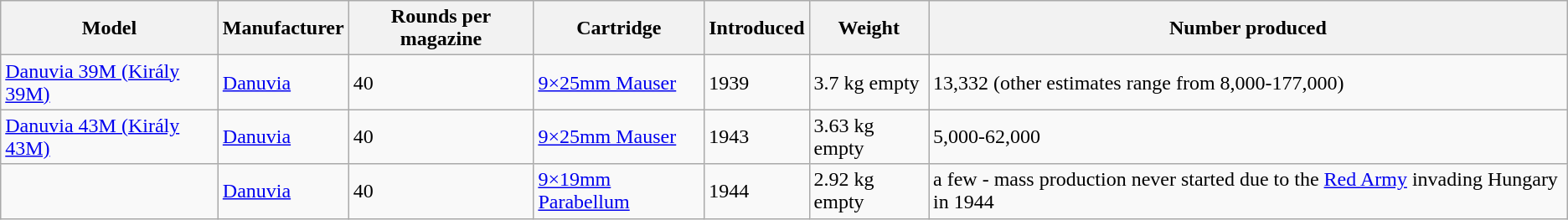<table class="wikitable">
<tr>
<th>Model</th>
<th>Manufacturer</th>
<th>Rounds per magazine</th>
<th>Cartridge</th>
<th>Introduced</th>
<th>Weight</th>
<th>Number produced</th>
</tr>
<tr>
<td><a href='#'>Danuvia 39M (Király 39M)</a></td>
<td><a href='#'>Danuvia</a></td>
<td>40</td>
<td><a href='#'>9×25mm Mauser</a></td>
<td>1939</td>
<td>3.7 kg empty</td>
<td>13,332 (other estimates range from 8,000-177,000)</td>
</tr>
<tr>
<td><a href='#'>Danuvia 43M (Király 43M)</a></td>
<td><a href='#'>Danuvia</a></td>
<td>40</td>
<td><a href='#'>9×25mm Mauser</a></td>
<td>1943</td>
<td>3.63 kg empty</td>
<td>5,000-62,000</td>
</tr>
<tr>
<td></td>
<td><a href='#'>Danuvia</a></td>
<td>40</td>
<td><a href='#'>9×19mm Parabellum</a></td>
<td>1944</td>
<td>2.92 kg empty</td>
<td>a few - mass production never started due to the <a href='#'>Red Army</a> invading Hungary in 1944</td>
</tr>
</table>
